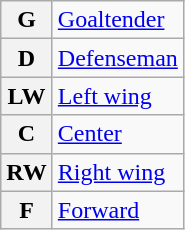<table class="wikitable">
<tr>
<th scope="col">G</th>
<td scope="row"><a href='#'>Goaltender</a></td>
</tr>
<tr>
<th scope="col">D</th>
<td scope="row"><a href='#'>Defenseman</a></td>
</tr>
<tr>
<th scope="col">LW</th>
<td scope="row"><a href='#'>Left wing</a></td>
</tr>
<tr>
<th scope="col">C</th>
<td scope="row"><a href='#'>Center</a></td>
</tr>
<tr>
<th scope="col">RW</th>
<td scope="row"><a href='#'>Right wing</a></td>
</tr>
<tr>
<th scope="col">F</th>
<td scope="row"><a href='#'>Forward</a></td>
</tr>
</table>
